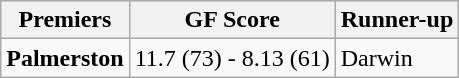<table class="wikitable" style="text-align:left;">
<tr style="background:#efefef;">
<th>Premiers</th>
<th>GF Score</th>
<th>Runner-up</th>
</tr>
<tr>
<td><strong>Palmerston</strong></td>
<td>11.7 (73) - 8.13 (61)</td>
<td>Darwin</td>
</tr>
</table>
